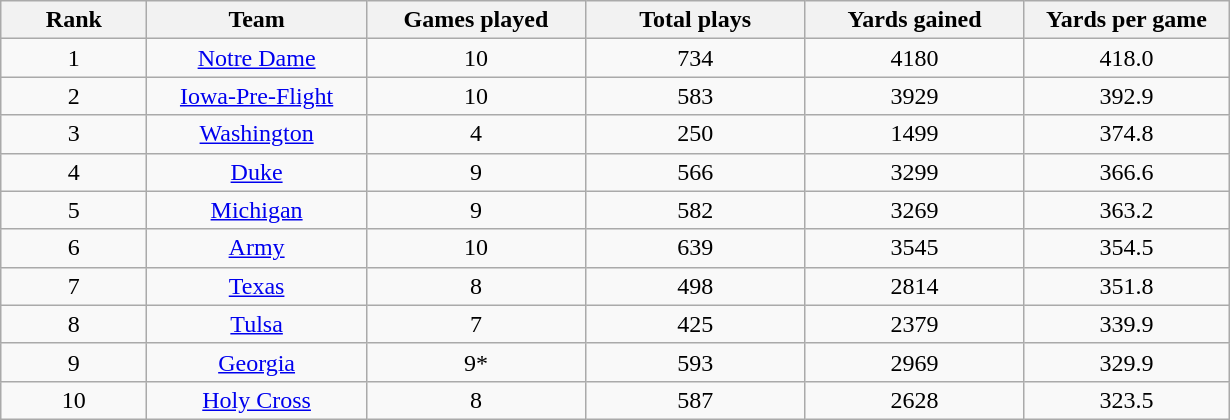<table class="wikitable sortable">
<tr>
<th bgcolor="#DDDDFF" width="10%">Rank</th>
<th bgcolor="#DDDDFF" width="15%">Team</th>
<th bgcolor="#DDDDFF" width="15%">Games played</th>
<th bgcolor="#DDDDFF" width="15%">Total plays</th>
<th bgcolor="#DDDDFF" width="15%">Yards gained</th>
<th bgcolor="#DDDDFF" width="14%">Yards per game</th>
</tr>
<tr align="center">
<td>1</td>
<td><a href='#'>Notre Dame</a></td>
<td>10</td>
<td>734</td>
<td>4180</td>
<td>418.0</td>
</tr>
<tr align="center">
<td>2</td>
<td><a href='#'>Iowa-Pre-Flight</a></td>
<td>10</td>
<td>583</td>
<td>3929</td>
<td>392.9</td>
</tr>
<tr align="center">
<td>3</td>
<td><a href='#'>Washington</a></td>
<td>4</td>
<td>250</td>
<td>1499</td>
<td>374.8</td>
</tr>
<tr align="center">
<td>4</td>
<td><a href='#'>Duke</a></td>
<td>9</td>
<td>566</td>
<td>3299</td>
<td>366.6</td>
</tr>
<tr align="center">
<td>5</td>
<td><a href='#'>Michigan</a></td>
<td>9</td>
<td>582</td>
<td>3269</td>
<td>363.2</td>
</tr>
<tr align="center">
<td>6</td>
<td><a href='#'>Army</a></td>
<td>10</td>
<td>639</td>
<td>3545</td>
<td>354.5</td>
</tr>
<tr align="center">
<td>7</td>
<td><a href='#'>Texas</a></td>
<td>8</td>
<td>498</td>
<td>2814</td>
<td>351.8</td>
</tr>
<tr align="center">
<td>8</td>
<td><a href='#'>Tulsa</a></td>
<td>7</td>
<td>425</td>
<td>2379</td>
<td>339.9</td>
</tr>
<tr align="center">
<td>9</td>
<td><a href='#'>Georgia</a></td>
<td>9*</td>
<td>593</td>
<td>2969</td>
<td>329.9</td>
</tr>
<tr align="center">
<td>10</td>
<td><a href='#'>Holy Cross</a></td>
<td>8</td>
<td>587</td>
<td>2628</td>
<td>323.5</td>
</tr>
</table>
